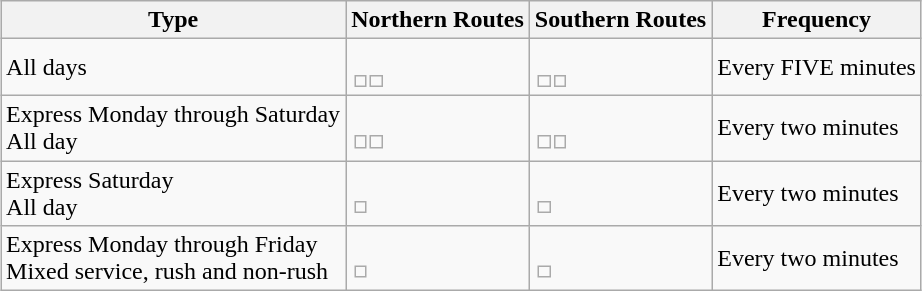<table class="wikitable" style="margin-left: auto; margin-right: auto; border: none;">
<tr>
<th>Type</th>
<th>Northern Routes</th>
<th>Southern Routes</th>
<th>Frequency</th>
</tr>
<tr>
<td>All days</td>
<td><br><table style="border:0px;">
<tr>
<td></td>
<td></td>
</tr>
</table>
</td>
<td><br><table style="border:0px;">
<tr>
<td></td>
<td></td>
</tr>
</table>
</td>
<td>Every FIVE minutes</td>
</tr>
<tr>
<td>Express Monday through Saturday<br>All day</td>
<td><br><table style="border:0px;">
<tr>
<td></td>
<td></td>
</tr>
</table>
</td>
<td><br><table style="border:0px;">
<tr>
<td></td>
<td></td>
</tr>
</table>
</td>
<td>Every two minutes</td>
</tr>
<tr>
<td>Express Saturday<br>All day</td>
<td><br><table style="border:0px;">
<tr>
<td></td>
</tr>
</table>
</td>
<td><br><table style="border:0px;">
<tr>
<td></td>
</tr>
</table>
</td>
<td>Every two minutes</td>
</tr>
<tr>
<td>Express Monday through Friday<br>Mixed service, rush and non-rush</td>
<td><br><table style="border:0px;">
<tr>
<td></td>
</tr>
</table>
</td>
<td><br><table style="border:0px;">
<tr>
<td></td>
</tr>
</table>
</td>
<td>Every two minutes</td>
</tr>
</table>
